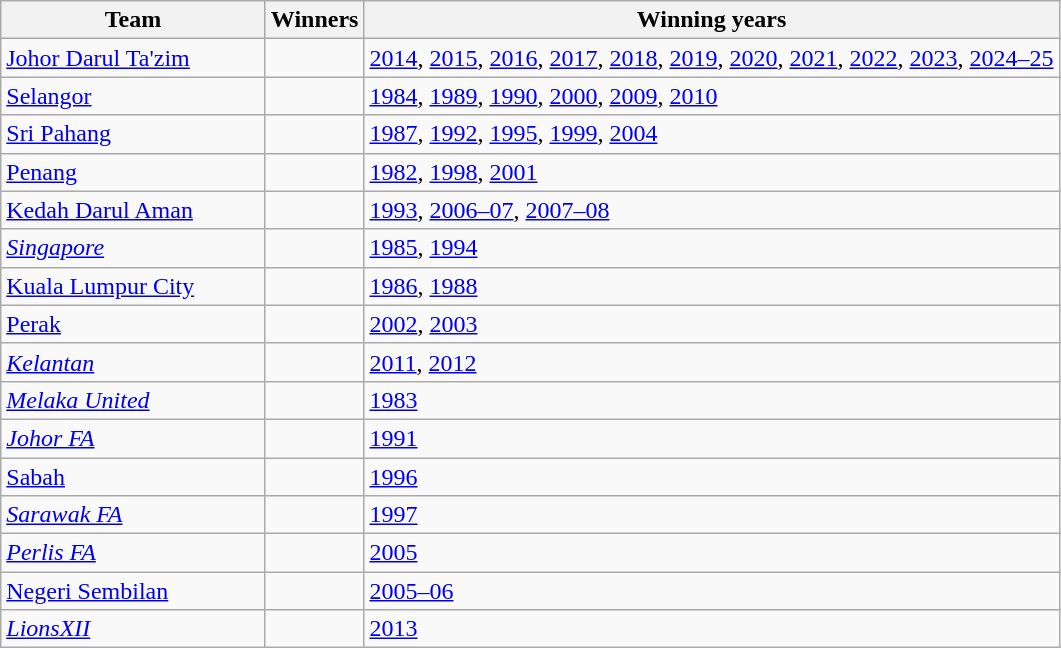<table class="wikitable">
<tr>
<th style="width:25%;">Team</th>
<th>Winners</th>
<th>Winning years</th>
</tr>
<tr>
<td><a href='#'>Johor Darul Ta'zim</a></td>
<td></td>
<td><a href='#'>2014</a>, <a href='#'>2015</a>, <a href='#'>2016</a>, <a href='#'>2017</a>, <a href='#'>2018</a>, <a href='#'>2019</a>, <a href='#'>2020</a>, <a href='#'>2021</a>, <a href='#'>2022</a>, <a href='#'>2023</a>, <a href='#'>2024–25</a></td>
</tr>
<tr>
<td><a href='#'>Selangor</a></td>
<td></td>
<td><a href='#'>1984</a>, <a href='#'>1989</a>, <a href='#'>1990</a>, <a href='#'>2000</a>, <a href='#'>2009</a>, <a href='#'>2010</a></td>
</tr>
<tr>
<td><a href='#'>Sri Pahang</a></td>
<td></td>
<td><a href='#'>1987</a>, <a href='#'>1992</a>, <a href='#'>1995</a>, <a href='#'>1999</a>, <a href='#'>2004</a></td>
</tr>
<tr>
<td><a href='#'>Penang</a></td>
<td></td>
<td><a href='#'>1982</a>, <a href='#'>1998</a>, <a href='#'>2001</a></td>
</tr>
<tr>
<td><a href='#'>Kedah Darul Aman</a></td>
<td></td>
<td><a href='#'>1993</a>, <a href='#'>2006–07</a>, <a href='#'>2007–08</a></td>
</tr>
<tr>
<td><em><a href='#'>Singapore</a></em></td>
<td></td>
<td><a href='#'>1985</a>, <a href='#'>1994</a></td>
</tr>
<tr>
<td><a href='#'>Kuala Lumpur City</a></td>
<td></td>
<td><a href='#'>1986</a>, <a href='#'>1988</a></td>
</tr>
<tr>
<td><a href='#'>Perak</a></td>
<td></td>
<td><a href='#'>2002</a>, <a href='#'>2003</a></td>
</tr>
<tr>
<td><em><a href='#'>Kelantan</a></em></td>
<td></td>
<td><a href='#'>2011</a>, <a href='#'>2012</a></td>
</tr>
<tr>
<td><em><a href='#'>Melaka United</a></em></td>
<td></td>
<td><a href='#'>1983</a></td>
</tr>
<tr>
<td><em><a href='#'>Johor FA</a></em></td>
<td></td>
<td><a href='#'>1991</a></td>
</tr>
<tr>
<td><a href='#'>Sabah</a></td>
<td></td>
<td><a href='#'>1996</a></td>
</tr>
<tr>
<td><em><a href='#'>Sarawak FA</a></em></td>
<td></td>
<td><a href='#'>1997</a></td>
</tr>
<tr>
<td><em><a href='#'>Perlis FA</a></em></td>
<td></td>
<td><a href='#'>2005</a></td>
</tr>
<tr>
<td><a href='#'>Negeri Sembilan</a></td>
<td></td>
<td><a href='#'>2005–06</a></td>
</tr>
<tr>
<td><em><a href='#'>LionsXII</a></em></td>
<td></td>
<td><a href='#'>2013</a></td>
</tr>
</table>
